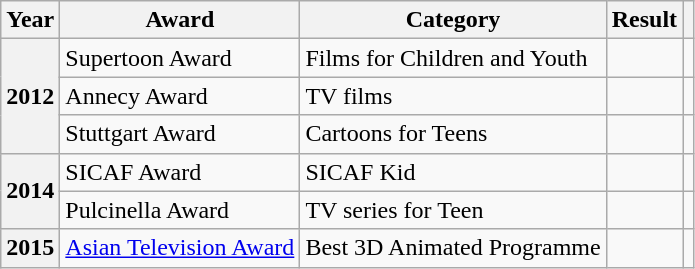<table class="wikitable">
<tr>
<th>Year</th>
<th>Award</th>
<th>Category</th>
<th>Result</th>
<th></th>
</tr>
<tr>
<th rowspan="3">2012</th>
<td>Supertoon Award</td>
<td>Films for Children and Youth</td>
<td></td>
<td></td>
</tr>
<tr>
<td>Annecy Award</td>
<td>TV films</td>
<td></td>
<td></td>
</tr>
<tr>
<td>Stuttgart Award</td>
<td>Cartoons for Teens</td>
<td></td>
<td></td>
</tr>
<tr>
<th rowspan="2">2014</th>
<td>SICAF Award</td>
<td>SICAF Kid</td>
<td></td>
<td></td>
</tr>
<tr>
<td>Pulcinella Award</td>
<td>TV series for Teen</td>
<td></td>
<td></td>
</tr>
<tr>
<th>2015</th>
<td><a href='#'>Asian Television Award</a></td>
<td>Best 3D Animated Programme</td>
<td></td>
<td></td>
</tr>
</table>
